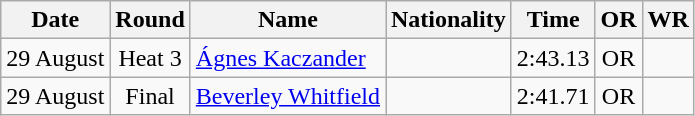<table class="wikitable" style="text-align:center">
<tr>
<th>Date</th>
<th>Round</th>
<th>Name</th>
<th>Nationality</th>
<th>Time</th>
<th>OR</th>
<th>WR</th>
</tr>
<tr>
<td>29 August</td>
<td>Heat 3</td>
<td align="left"><a href='#'>Ágnes Kaczander</a></td>
<td align="left"></td>
<td>2:43.13</td>
<td>OR</td>
<td></td>
</tr>
<tr>
<td>29 August</td>
<td>Final</td>
<td align="left"><a href='#'>Beverley Whitfield</a></td>
<td align="left"></td>
<td>2:41.71</td>
<td>OR</td>
<td></td>
</tr>
</table>
